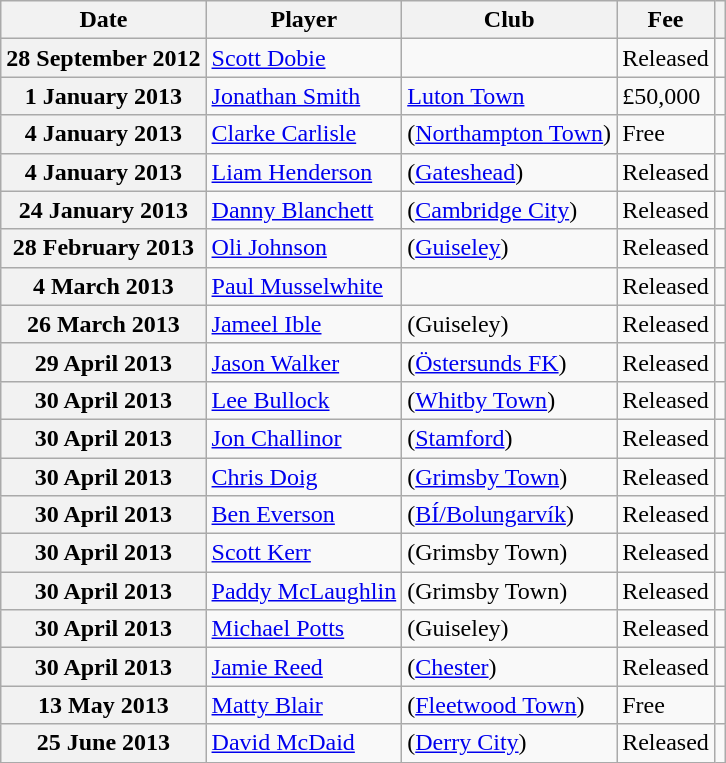<table class="wikitable plainrowheaders">
<tr>
<th scope=col>Date</th>
<th scope=col>Player</th>
<th scope=col>Club</th>
<th scope=col>Fee</th>
<th scope=col class=unsortable></th>
</tr>
<tr>
<th scope=row>28 September 2012</th>
<td><a href='#'>Scott Dobie</a></td>
<td></td>
<td>Released</td>
<td style="text-align:center;"></td>
</tr>
<tr>
<th scope=row>1 January 2013</th>
<td><a href='#'>Jonathan Smith</a></td>
<td><a href='#'>Luton Town</a></td>
<td>£50,000</td>
<td style="text-align:center;"></td>
</tr>
<tr>
<th scope=row>4 January 2013</th>
<td><a href='#'>Clarke Carlisle</a></td>
<td>(<a href='#'>Northampton Town</a>)</td>
<td>Free</td>
<td style="text-align:center;"></td>
</tr>
<tr>
<th scope=row>4 January 2013</th>
<td><a href='#'>Liam Henderson</a></td>
<td>(<a href='#'>Gateshead</a>)</td>
<td>Released</td>
<td style="text-align:center;"></td>
</tr>
<tr>
<th scope=row>24 January 2013</th>
<td><a href='#'>Danny Blanchett</a></td>
<td>(<a href='#'>Cambridge City</a>)</td>
<td>Released</td>
<td style="text-align:center;"></td>
</tr>
<tr>
<th scope=row>28 February 2013</th>
<td><a href='#'>Oli Johnson</a></td>
<td>(<a href='#'>Guiseley</a>)</td>
<td>Released</td>
<td style="text-align:center;"></td>
</tr>
<tr>
<th scope=row>4 March 2013</th>
<td><a href='#'>Paul Musselwhite</a></td>
<td></td>
<td>Released</td>
<td style="text-align:center;"></td>
</tr>
<tr>
<th scope=row>26 March 2013</th>
<td><a href='#'>Jameel Ible</a></td>
<td>(Guiseley)</td>
<td>Released</td>
<td style="text-align:center;"></td>
</tr>
<tr>
<th scope=row>29 April 2013</th>
<td><a href='#'>Jason Walker</a></td>
<td>(<a href='#'>Östersunds FK</a>)</td>
<td>Released</td>
<td style="text-align:center;"></td>
</tr>
<tr>
<th scope=row>30 April 2013</th>
<td><a href='#'>Lee Bullock</a></td>
<td>(<a href='#'>Whitby Town</a>)</td>
<td>Released</td>
<td style="text-align:center;"></td>
</tr>
<tr>
<th scope=row>30 April 2013</th>
<td><a href='#'>Jon Challinor</a></td>
<td>(<a href='#'>Stamford</a>)</td>
<td>Released</td>
<td style="text-align:center;"></td>
</tr>
<tr>
<th scope=row>30 April 2013</th>
<td><a href='#'>Chris Doig</a></td>
<td>(<a href='#'>Grimsby Town</a>)</td>
<td>Released</td>
<td style="text-align:center;"></td>
</tr>
<tr>
<th scope=row>30 April 2013</th>
<td><a href='#'>Ben Everson</a></td>
<td>(<a href='#'>BÍ/Bolungarvík</a>)</td>
<td>Released</td>
<td style="text-align:center;"></td>
</tr>
<tr>
<th scope=row>30 April 2013</th>
<td><a href='#'>Scott Kerr</a></td>
<td>(Grimsby Town)</td>
<td>Released</td>
<td style="text-align:center;"></td>
</tr>
<tr>
<th scope=row>30 April 2013</th>
<td><a href='#'>Paddy McLaughlin</a></td>
<td>(Grimsby Town)</td>
<td>Released</td>
<td style="text-align:center;"></td>
</tr>
<tr>
<th scope=row>30 April 2013</th>
<td><a href='#'>Michael Potts</a></td>
<td>(Guiseley)</td>
<td>Released</td>
<td style="text-align:center;"></td>
</tr>
<tr>
<th scope=row>30 April 2013</th>
<td><a href='#'>Jamie Reed</a></td>
<td>(<a href='#'>Chester</a>)</td>
<td>Released</td>
<td style="text-align:center;"></td>
</tr>
<tr>
<th scope=row>13 May 2013</th>
<td><a href='#'>Matty Blair</a></td>
<td>(<a href='#'>Fleetwood Town</a>)</td>
<td>Free</td>
<td style="text-align:center;"></td>
</tr>
<tr>
<th scope=row>25 June 2013</th>
<td><a href='#'>David McDaid</a></td>
<td>(<a href='#'>Derry City</a>)</td>
<td>Released</td>
<td style="text-align:center;"></td>
</tr>
</table>
